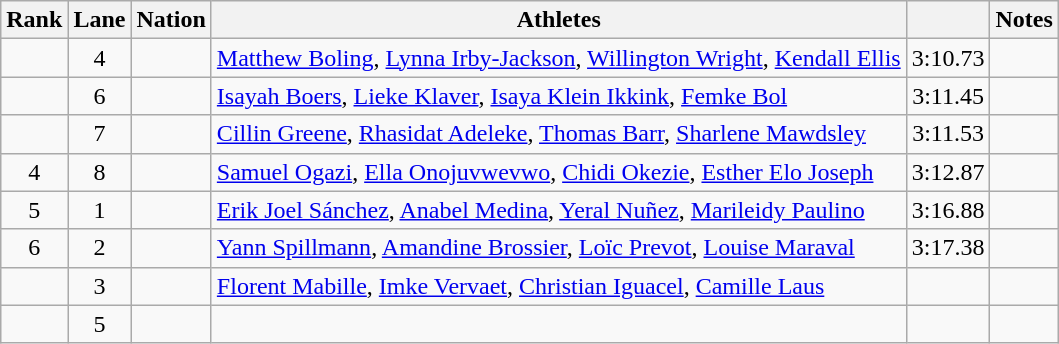<table class="wikitable sortable" style="text-align:center">
<tr>
<th scope=col>Rank</th>
<th scope=col>Lane</th>
<th scope=col>Nation</th>
<th scope=col>Athletes</th>
<th scope=col></th>
<th scope=col>Notes</th>
</tr>
<tr>
<td></td>
<td>4</td>
<td align="left"></td>
<td align="left"><a href='#'>Matthew Boling</a>,  <a href='#'>Lynna Irby-Jackson</a>, <a href='#'>Willington Wright</a>, <a href='#'>Kendall Ellis</a></td>
<td>3:10.73</td>
<td></td>
</tr>
<tr>
<td></td>
<td>6</td>
<td align="left"></td>
<td align="left"><a href='#'>Isayah Boers</a>, <a href='#'>Lieke Klaver</a>, <a href='#'>Isaya Klein Ikkink</a>, <a href='#'>Femke Bol</a></td>
<td>3:11.45</td>
<td></td>
</tr>
<tr>
<td></td>
<td>7</td>
<td align="left"></td>
<td align="left"><a href='#'>Cillin Greene</a>, <a href='#'>Rhasidat Adeleke</a>, <a href='#'>Thomas Barr</a>, <a href='#'>Sharlene Mawdsley</a></td>
<td>3:11.53</td>
<td></td>
</tr>
<tr>
<td>4</td>
<td>8</td>
<td align="left"></td>
<td align="left"><a href='#'>Samuel Ogazi</a>, <a href='#'>Ella Onojuvwevwo</a>, <a href='#'>Chidi Okezie</a>, <a href='#'>Esther Elo Joseph</a></td>
<td>3:12.87</td>
<td></td>
</tr>
<tr>
<td>5</td>
<td>1</td>
<td align="left"></td>
<td align="left"><a href='#'>Erik Joel Sánchez</a>, <a href='#'>Anabel Medina</a>, <a href='#'>Yeral Nuñez</a>, <a href='#'>Marileidy Paulino</a></td>
<td>3:16.88</td>
<td></td>
</tr>
<tr>
<td>6</td>
<td>2</td>
<td align="left"></td>
<td align="left"><a href='#'>Yann Spillmann</a>, <a href='#'>Amandine Brossier</a>, <a href='#'>Loïc Prevot</a>, <a href='#'>Louise Maraval</a></td>
<td>3:17.38</td>
<td></td>
</tr>
<tr>
<td></td>
<td>3</td>
<td align="left"></td>
<td align="left"><a href='#'>Florent Mabille</a>, <a href='#'>Imke Vervaet</a>, <a href='#'>Christian Iguacel</a>, <a href='#'>Camille Laus</a></td>
<td></td>
<td></td>
</tr>
<tr>
<td></td>
<td>5</td>
<td align="left"></td>
<td align="left"></td>
<td></td>
<td></td>
</tr>
</table>
